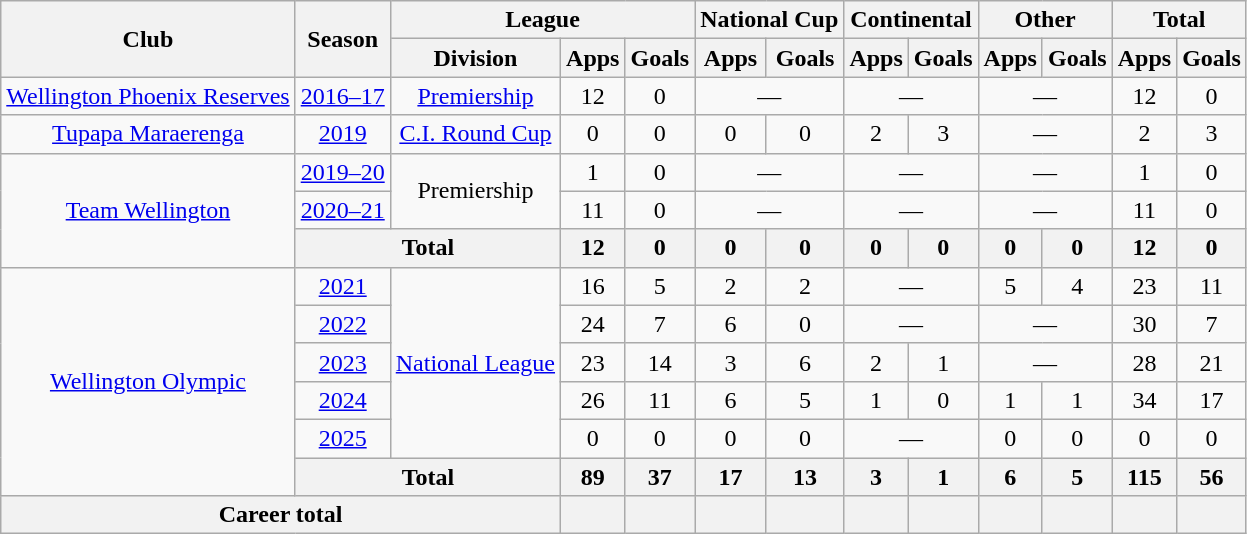<table class="wikitable" style="text-align:center;">
<tr>
<th rowspan="2">Club</th>
<th rowspan="2">Season</th>
<th colspan="3">League</th>
<th colspan="2">National Cup</th>
<th colspan="2">Continental</th>
<th colspan="2">Other</th>
<th colspan="2">Total</th>
</tr>
<tr>
<th>Division</th>
<th>Apps</th>
<th>Goals</th>
<th>Apps</th>
<th>Goals</th>
<th>Apps</th>
<th>Goals</th>
<th>Apps</th>
<th>Goals</th>
<th>Apps</th>
<th>Goals</th>
</tr>
<tr>
<td><a href='#'>Wellington Phoenix Reserves</a></td>
<td><a href='#'>2016–17</a></td>
<td><a href='#'>Premiership</a></td>
<td>12</td>
<td>0</td>
<td colspan=2>—</td>
<td colspan=2>—</td>
<td colspan=2>—</td>
<td>12</td>
<td>0</td>
</tr>
<tr>
<td><a href='#'>Tupapa Maraerenga</a></td>
<td><a href='#'>2019</a></td>
<td><a href='#'>C.I. Round Cup</a></td>
<td>0</td>
<td>0</td>
<td>0</td>
<td>0</td>
<td>2</td>
<td>3</td>
<td colspan=2>—</td>
<td>2</td>
<td>3</td>
</tr>
<tr>
<td rowspan=3><a href='#'>Team Wellington</a></td>
<td><a href='#'>2019–20</a></td>
<td rowspan=2>Premiership</td>
<td>1</td>
<td>0</td>
<td colspan=2>—</td>
<td colspan=2>—</td>
<td colspan=2>—</td>
<td>1</td>
<td>0</td>
</tr>
<tr>
<td><a href='#'>2020–21</a></td>
<td>11</td>
<td>0</td>
<td colspan=2>—</td>
<td colspan=2>—</td>
<td colspan=2>—</td>
<td>11</td>
<td>0</td>
</tr>
<tr>
<th colspan=2>Total</th>
<th>12</th>
<th>0</th>
<th>0</th>
<th>0</th>
<th>0</th>
<th>0</th>
<th>0</th>
<th>0</th>
<th>12</th>
<th>0</th>
</tr>
<tr>
<td rowspan=6><a href='#'>Wellington Olympic</a></td>
<td><a href='#'>2021</a></td>
<td rowspan=5><a href='#'>National League</a></td>
<td>16</td>
<td>5</td>
<td>2</td>
<td>2</td>
<td colspan=2>—</td>
<td>5</td>
<td>4</td>
<td>23</td>
<td>11</td>
</tr>
<tr>
<td><a href='#'>2022</a></td>
<td>24</td>
<td>7</td>
<td>6</td>
<td>0</td>
<td colspan=2>—</td>
<td colspan=2>—</td>
<td>30</td>
<td>7</td>
</tr>
<tr>
<td><a href='#'>2023</a></td>
<td>23</td>
<td>14</td>
<td>3</td>
<td>6</td>
<td>2</td>
<td>1</td>
<td colspan=2>—</td>
<td>28</td>
<td>21</td>
</tr>
<tr>
<td><a href='#'>2024</a></td>
<td>26</td>
<td>11</td>
<td>6</td>
<td>5</td>
<td>1</td>
<td>0</td>
<td>1</td>
<td>1</td>
<td>34</td>
<td>17</td>
</tr>
<tr>
<td><a href='#'>2025</a></td>
<td>0</td>
<td>0</td>
<td>0</td>
<td>0</td>
<td colspan=2>—</td>
<td>0</td>
<td>0</td>
<td>0</td>
<td>0</td>
</tr>
<tr>
<th colspan=2>Total</th>
<th>89</th>
<th>37</th>
<th>17</th>
<th>13</th>
<th>3</th>
<th>1</th>
<th>6</th>
<th>5</th>
<th>115</th>
<th>56</th>
</tr>
<tr>
<th colspan=3>Career total</th>
<th></th>
<th></th>
<th></th>
<th></th>
<th></th>
<th></th>
<th></th>
<th></th>
<th></th>
<th></th>
</tr>
</table>
